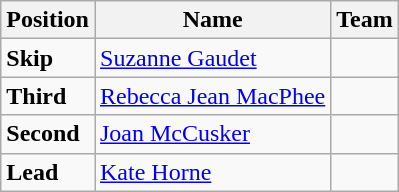<table class="wikitable">
<tr>
<th><strong>Position</strong></th>
<th><strong>Name</strong></th>
<th><strong>Team</strong></th>
</tr>
<tr>
<td><strong>Skip</strong></td>
<td><a href='#'>Suzanne Gaudet</a></td>
<td></td>
</tr>
<tr>
<td><strong>Third</strong></td>
<td><a href='#'>Rebecca Jean MacPhee</a></td>
<td></td>
</tr>
<tr>
<td><strong>Second</strong></td>
<td><a href='#'>Joan McCusker</a></td>
<td></td>
</tr>
<tr>
<td><strong>Lead</strong></td>
<td><a href='#'>Kate Horne</a></td>
<td></td>
</tr>
</table>
